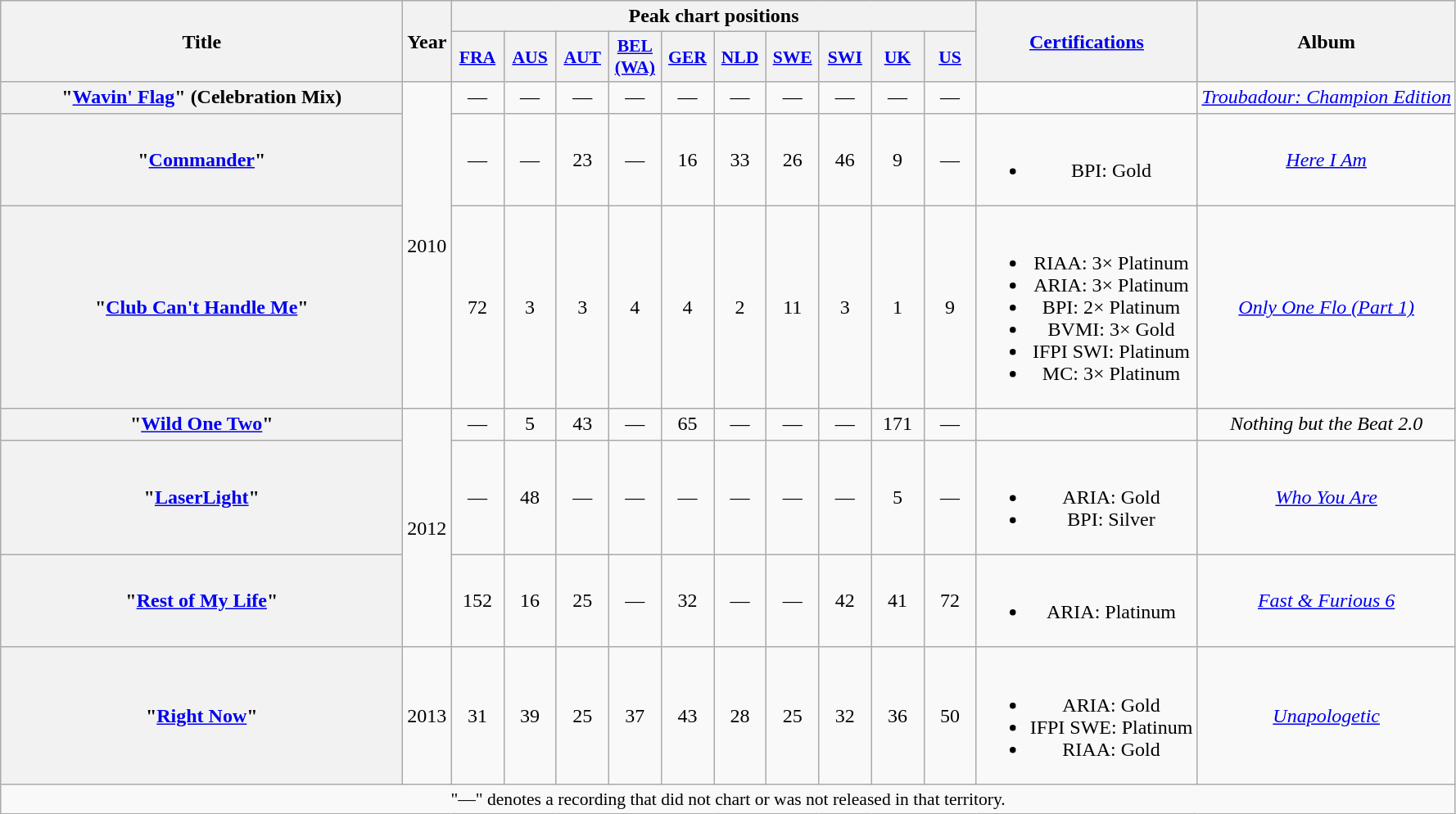<table class="wikitable plainrowheaders" style="text-align:center;" border="1">
<tr>
<th scope="col" rowspan="2" style="width:20em;">Title</th>
<th scope="col" rowspan="2" style="width:1em;">Year</th>
<th scope="col" colspan="10">Peak chart positions</th>
<th scope="col" rowspan="2"><a href='#'>Certifications</a></th>
<th scope="col" rowspan="2">Album</th>
</tr>
<tr>
<th scope="col" style="width:2.5em;font-size:90%;"><a href='#'>FRA</a> <br></th>
<th scope="col" style="width:2.5em;font-size:90%;"><a href='#'>AUS</a> <br></th>
<th scope="col" style="width:2.5em;font-size:90%;"><a href='#'>AUT</a> <br></th>
<th scope="col" style="width:2.5em;font-size:90%;"><a href='#'>BEL <br>(WA)</a> <br></th>
<th scope="col" style="width:2.5em;font-size:90%;"><a href='#'>GER</a> <br></th>
<th scope="col" style="width:2.5em;font-size:90%;"><a href='#'>NLD</a> <br></th>
<th scope="col" style="width:2.5em;font-size:90%;"><a href='#'>SWE</a> <br></th>
<th scope="col" style="width:2.5em;font-size:90%;"><a href='#'>SWI</a> <br></th>
<th scope="col" style="width:2.5em;font-size:90%;"><a href='#'>UK</a> <br></th>
<th scope="col" style="width:2.5em;font-size:90%;"><a href='#'>US</a> <br></th>
</tr>
<tr>
<th scope="row">"<a href='#'>Wavin' Flag</a>" (Celebration Mix)<br></th>
<td rowspan="3">2010</td>
<td>—</td>
<td>—</td>
<td>—</td>
<td>—</td>
<td>—</td>
<td>—</td>
<td>—</td>
<td>—</td>
<td>—</td>
<td>—</td>
<td></td>
<td><em><a href='#'>Troubadour: Champion Edition</a></em></td>
</tr>
<tr>
<th scope="row">"<a href='#'>Commander</a>"<br></th>
<td>—</td>
<td>—</td>
<td>23</td>
<td>—</td>
<td>16</td>
<td>33</td>
<td>26</td>
<td>46</td>
<td>9</td>
<td>—</td>
<td><br><ul><li>BPI: Gold</li></ul></td>
<td><em><a href='#'>Here I Am</a></em></td>
</tr>
<tr>
<th scope="row">"<a href='#'>Club Can't Handle Me</a>"<br></th>
<td>72</td>
<td>3</td>
<td>3</td>
<td>4</td>
<td>4</td>
<td>2</td>
<td>11</td>
<td>3</td>
<td>1</td>
<td>9</td>
<td><br><ul><li>RIAA: 3× Platinum</li><li>ARIA: 3× Platinum</li><li>BPI: 2× Platinum</li><li>BVMI: 3× Gold</li><li>IFPI SWI: Platinum</li><li>MC: 3× Platinum</li></ul></td>
<td><em><a href='#'>Only One Flo (Part 1)</a></em></td>
</tr>
<tr>
<th scope="row">"<a href='#'>Wild One Two</a>"<br></th>
<td rowspan="3">2012</td>
<td>—</td>
<td>5</td>
<td>43</td>
<td>—</td>
<td>65</td>
<td>—</td>
<td>—</td>
<td>—</td>
<td>171</td>
<td>—</td>
<td></td>
<td><em>Nothing but the Beat 2.0</em></td>
</tr>
<tr>
<th scope="row">"<a href='#'>LaserLight</a>"<br></th>
<td>—</td>
<td>48</td>
<td>—</td>
<td>—</td>
<td>—</td>
<td>—</td>
<td>—</td>
<td>—</td>
<td>5</td>
<td>—</td>
<td><br><ul><li>ARIA: Gold</li><li>BPI: Silver</li></ul></td>
<td><em><a href='#'>Who You Are</a></em></td>
</tr>
<tr>
<th scope="row">"<a href='#'>Rest of My Life</a>"<br></th>
<td>152</td>
<td>16</td>
<td>25</td>
<td>—</td>
<td>32</td>
<td>—</td>
<td>—</td>
<td>42</td>
<td>41</td>
<td>72</td>
<td><br><ul><li>ARIA: Platinum</li></ul></td>
<td><em><a href='#'>Fast & Furious 6</a></em></td>
</tr>
<tr>
<th scope="row">"<a href='#'>Right Now</a>"<br></th>
<td>2013</td>
<td>31</td>
<td>39</td>
<td>25</td>
<td>37</td>
<td>43</td>
<td>28</td>
<td>25</td>
<td>32</td>
<td>36</td>
<td>50</td>
<td><br><ul><li>ARIA: Gold</li><li>IFPI SWE: Platinum</li><li>RIAA: Gold</li></ul></td>
<td><em><a href='#'>Unapologetic</a></em></td>
</tr>
<tr>
<td colspan="14" style="font-size:90%">"—" denotes a recording that did not chart or was not released in that territory.</td>
</tr>
</table>
